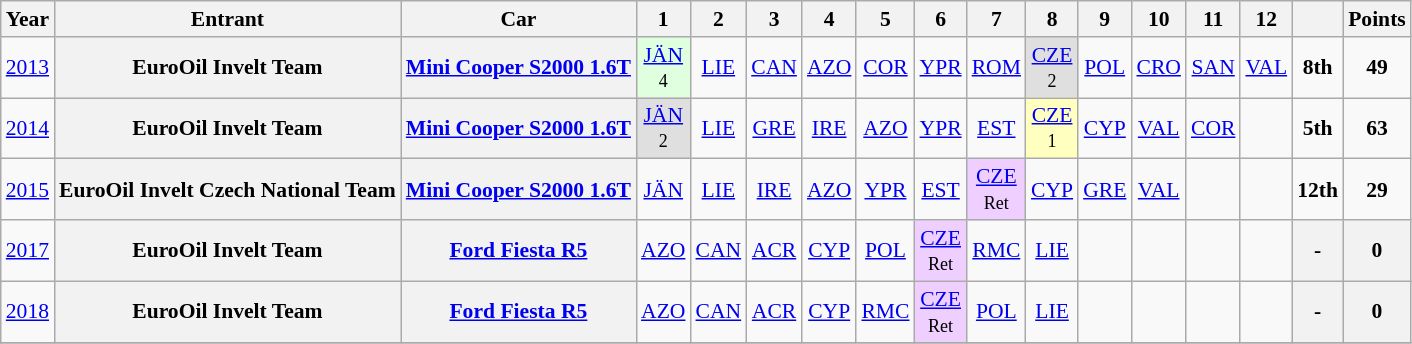<table class="wikitable" border="1" style="text-align:center; font-size:90%;">
<tr>
<th>Year</th>
<th>Entrant</th>
<th>Car</th>
<th>1</th>
<th>2</th>
<th>3</th>
<th>4</th>
<th>5</th>
<th>6</th>
<th>7</th>
<th>8</th>
<th>9</th>
<th>10</th>
<th>11</th>
<th>12</th>
<th></th>
<th>Points</th>
</tr>
<tr>
<td><a href='#'>2013</a></td>
<th>EuroOil Invelt Team</th>
<th><a href='#'>Mini Cooper S2000 1.6T</a></th>
<td style="background:#DFFFDF;"><a href='#'>JÄN</a><br><small>4</small></td>
<td><a href='#'>LIE</a></td>
<td><a href='#'>CAN</a></td>
<td><a href='#'>AZO</a></td>
<td><a href='#'>COR</a></td>
<td><a href='#'>YPR</a></td>
<td><a href='#'>ROM</a></td>
<td style="background:#DFDFDF;"><a href='#'>CZE</a><br><small>2</small></td>
<td><a href='#'>POL</a></td>
<td><a href='#'>CRO</a></td>
<td><a href='#'>SAN</a></td>
<td><a href='#'>VAL</a></td>
<td><strong>8th</strong></td>
<td><strong>49</strong></td>
</tr>
<tr>
<td><a href='#'>2014</a></td>
<th>EuroOil Invelt Team</th>
<th><a href='#'>Mini Cooper S2000 1.6T</a></th>
<td style="background:#DFDFDF;"><a href='#'>JÄN</a><br><small>2</small></td>
<td><a href='#'>LIE</a></td>
<td><a href='#'>GRE</a></td>
<td><a href='#'>IRE</a></td>
<td><a href='#'>AZO</a></td>
<td><a href='#'>YPR</a></td>
<td><a href='#'>EST</a></td>
<td style="background:#FFFFBF;"><a href='#'>CZE</a><br><small>1</small></td>
<td><a href='#'>CYP</a></td>
<td><a href='#'>VAL</a></td>
<td><a href='#'>COR</a></td>
<td></td>
<td><strong>5th</strong></td>
<td><strong>63</strong></td>
</tr>
<tr>
<td><a href='#'>2015</a></td>
<th>EuroOil Invelt Czech National Team</th>
<th><a href='#'>Mini Cooper S2000 1.6T</a></th>
<td><a href='#'>JÄN</a></td>
<td><a href='#'>LIE</a></td>
<td><a href='#'>IRE</a></td>
<td><a href='#'>AZO</a></td>
<td><a href='#'>YPR</a></td>
<td><a href='#'>EST</a></td>
<td style="background:#EFCFFF;"><a href='#'>CZE</a><br><small>Ret</small></td>
<td><a href='#'>CYP</a></td>
<td><a href='#'>GRE</a></td>
<td><a href='#'>VAL</a></td>
<td></td>
<td></td>
<td><strong>12th</strong></td>
<td><strong>29</strong></td>
</tr>
<tr>
<td><a href='#'>2017</a></td>
<th>EuroOil Invelt Team</th>
<th><a href='#'>Ford Fiesta R5</a></th>
<td><a href='#'>AZO</a></td>
<td><a href='#'>CAN</a></td>
<td><a href='#'>ACR</a></td>
<td><a href='#'>CYP</a></td>
<td><a href='#'>POL</a></td>
<td style="background:#EFCFFF;"><a href='#'>CZE</a><br><small>Ret</small></td>
<td><a href='#'>RMC</a></td>
<td><a href='#'>LIE</a></td>
<td></td>
<td></td>
<td></td>
<td></td>
<th>-</th>
<th>0</th>
</tr>
<tr>
<td><a href='#'>2018</a></td>
<th>EuroOil Invelt Team</th>
<th><a href='#'>Ford Fiesta R5</a></th>
<td><a href='#'>AZO</a></td>
<td><a href='#'>CAN</a></td>
<td><a href='#'>ACR</a></td>
<td><a href='#'>CYP</a></td>
<td><a href='#'>RMC</a></td>
<td style="background:#EFCFFF;"><a href='#'>CZE</a><br><small>Ret</small></td>
<td><a href='#'>POL</a></td>
<td><a href='#'>LIE</a></td>
<td></td>
<td></td>
<td></td>
<td></td>
<th>-</th>
<th>0</th>
</tr>
<tr>
</tr>
</table>
